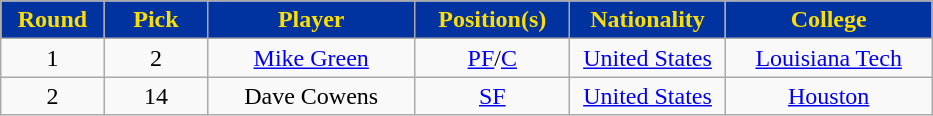<table class="wikitable sortable sortable">
<tr>
<th style="background:#0032A0; color:#FEDD00" width="10%">Round</th>
<th style="background:#0032A0; color:#FEDD00" width="10%">Pick</th>
<th style="background:#0032A0; color:#FEDD00" width="20%">Player</th>
<th style="background:#0032A0; color:#FEDD00" width="15%">Position(s)</th>
<th style="background:#0032A0; color:#FEDD00" width="15%">Nationality</th>
<th style="background:#0032A0; color:#FEDD00" width="20%">College</th>
</tr>
<tr style="text-align: center">
<td>1</td>
<td>2</td>
<td><a href='#'>Mike Green</a></td>
<td><a href='#'>PF</a>/<a href='#'>C</a></td>
<td> <a href='#'>United States</a></td>
<td><a href='#'>Louisiana Tech</a></td>
</tr>
<tr style="text-align: center">
<td>2</td>
<td>14</td>
<td>Dave Cowens</td>
<td><a href='#'>SF</a></td>
<td> <a href='#'>United States</a></td>
<td><a href='#'>Houston</a></td>
</tr>
</table>
